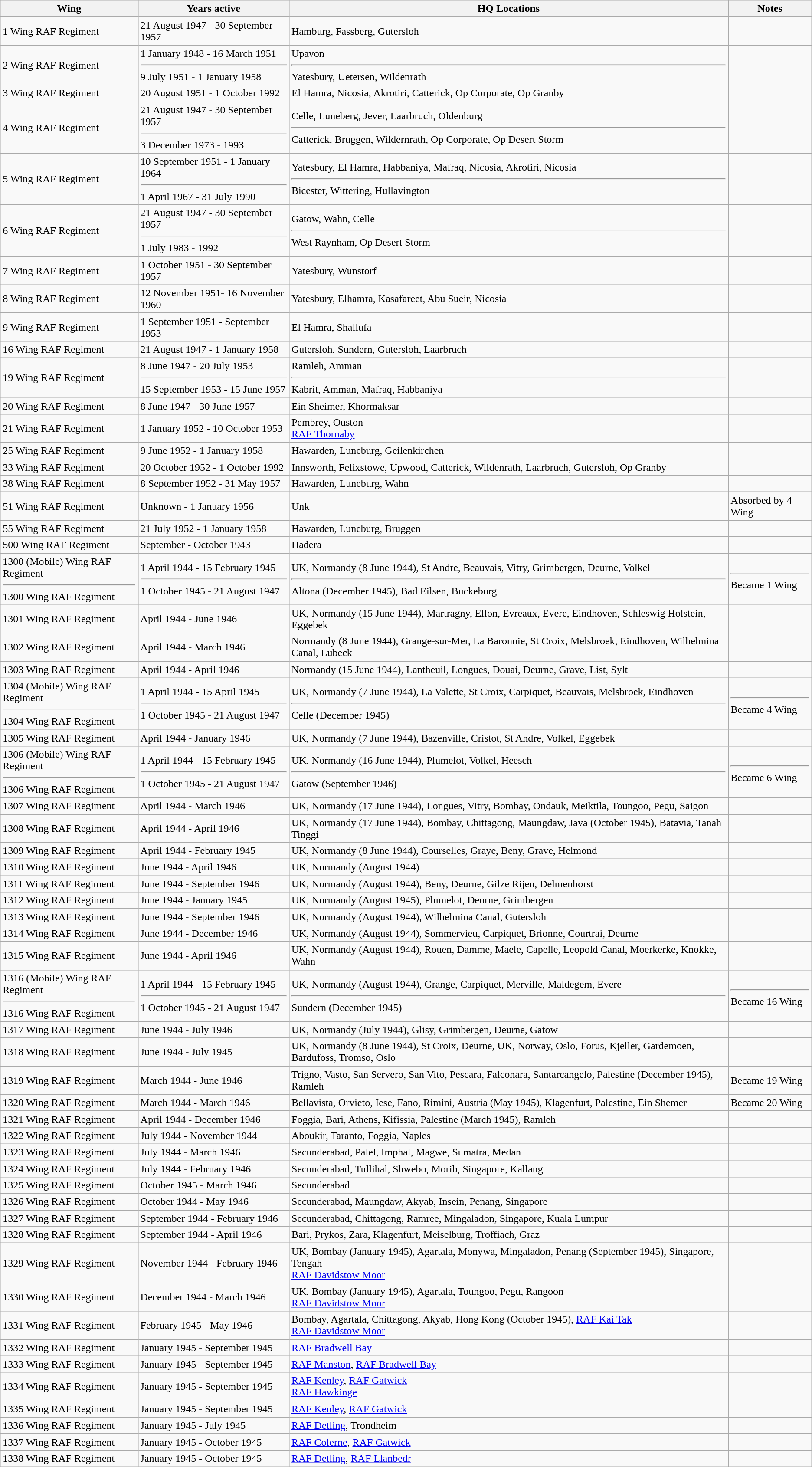<table class="wikitable">
<tr>
<th>Wing</th>
<th>Years active</th>
<th>HQ Locations</th>
<th>Notes</th>
</tr>
<tr>
<td>1 Wing RAF Regiment</td>
<td>21 August 1947 - 30 September 1957</td>
<td>Hamburg, Fassberg, Gutersloh</td>
<td></td>
</tr>
<tr>
<td>2 Wing RAF Regiment</td>
<td>1 January 1948 - 16 March 1951<hr>9 July 1951 - 1 January 1958</td>
<td>Upavon<hr>Yatesbury, Uetersen, Wildenrath</td>
<td></td>
</tr>
<tr>
<td>3 Wing RAF Regiment</td>
<td>20 August 1951 - 1 October 1992</td>
<td>El Hamra, Nicosia, Akrotiri, Catterick, Op Corporate, Op Granby</td>
<td></td>
</tr>
<tr>
<td>4 Wing RAF Regiment</td>
<td>21 August 1947 - 30 September 1957<hr>3 December 1973 - 1993</td>
<td>Celle, Luneberg, Jever, Laarbruch, Oldenburg<hr>Catterick, Bruggen, Wildernrath, Op Corporate, Op Desert Storm</td>
<td></td>
</tr>
<tr>
<td>5 Wing RAF Regiment</td>
<td>10 September 1951 - 1 January 1964<hr>1 April 1967 - 31 July 1990</td>
<td>Yatesbury, El Hamra, Habbaniya, Mafraq, Nicosia, Akrotiri, Nicosia<hr>Bicester, Wittering, Hullavington</td>
<td></td>
</tr>
<tr>
<td>6 Wing RAF Regiment</td>
<td>21 August 1947 - 30 September 1957<hr>1 July 1983 - 1992</td>
<td>Gatow, Wahn, Celle<hr>West Raynham, Op Desert Storm</td>
<td></td>
</tr>
<tr>
<td>7 Wing RAF Regiment</td>
<td>1 October 1951 - 30 September 1957</td>
<td>Yatesbury, Wunstorf</td>
<td></td>
</tr>
<tr>
<td>8 Wing RAF Regiment</td>
<td>12 November 1951- 16 November 1960</td>
<td>Yatesbury, Elhamra, Kasafareet, Abu Sueir, Nicosia</td>
<td></td>
</tr>
<tr>
<td>9 Wing RAF Regiment</td>
<td>1 September 1951 - September 1953</td>
<td>El Hamra, Shallufa</td>
<td></td>
</tr>
<tr>
<td>16 Wing RAF Regiment</td>
<td>21 August 1947 - 1 January 1958</td>
<td>Gutersloh, Sundern, Gutersloh, Laarbruch</td>
<td></td>
</tr>
<tr>
<td>19 Wing RAF Regiment</td>
<td>8 June 1947 - 20 July 1953<hr>15 September 1953 - 15 June 1957</td>
<td>Ramleh, Amman<hr>Kabrit, Amman, Mafraq, Habbaniya</td>
<td></td>
</tr>
<tr>
<td>20 Wing RAF Regiment</td>
<td>8 June 1947 - 30 June 1957</td>
<td>Ein Sheimer, Khormaksar</td>
<td></td>
</tr>
<tr>
<td>21 Wing RAF Regiment</td>
<td>1 January 1952 - 10 October 1953</td>
<td>Pembrey, Ouston<br><a href='#'>RAF Thornaby</a></td>
<td></td>
</tr>
<tr>
<td>25 Wing RAF Regiment</td>
<td>9 June 1952 - 1 January 1958</td>
<td>Hawarden, Luneburg, Geilenkirchen</td>
<td></td>
</tr>
<tr>
<td>33 Wing RAF Regiment</td>
<td>20 October 1952 - 1 October 1992</td>
<td>Innsworth, Felixstowe, Upwood, Catterick, Wildenrath, Laarbruch, Gutersloh, Op Granby</td>
<td></td>
</tr>
<tr>
<td>38 Wing RAF Regiment</td>
<td>8 September 1952 - 31 May 1957</td>
<td>Hawarden, Luneburg, Wahn</td>
<td></td>
</tr>
<tr>
<td>51 Wing RAF Regiment</td>
<td>Unknown - 1 January 1956</td>
<td>Unk</td>
<td>Absorbed by 4 Wing</td>
</tr>
<tr>
<td>55 Wing RAF Regiment</td>
<td>21 July 1952 - 1 January 1958</td>
<td>Hawarden, Luneburg, Bruggen</td>
<td></td>
</tr>
<tr>
<td>500 Wing RAF Regiment</td>
<td>September - October 1943</td>
<td>Hadera</td>
<td></td>
</tr>
<tr>
<td>1300 (Mobile) Wing RAF Regiment<hr>1300 Wing RAF Regiment</td>
<td>1 April 1944 - 15 February 1945<hr>1 October 1945 - 21 August 1947</td>
<td>UK, Normandy (8 June 1944), St Andre, Beauvais, Vitry, Grimbergen, Deurne, Volkel<hr>Altona (December 1945), Bad Eilsen, Buckeburg</td>
<td><hr>Became 1 Wing</td>
</tr>
<tr>
<td>1301 Wing RAF Regiment</td>
<td>April 1944 - June 1946</td>
<td>UK, Normandy (15 June 1944), Martragny, Ellon, Evreaux, Evere, Eindhoven, Schleswig Holstein, Eggebek</td>
<td></td>
</tr>
<tr>
<td>1302 Wing RAF Regiment</td>
<td>April 1944 - March 1946</td>
<td>Normandy (8 June 1944), Grange-sur-Mer, La Baronnie, St Croix, Melsbroek, Eindhoven, Wilhelmina Canal, Lubeck</td>
<td></td>
</tr>
<tr>
<td>1303 Wing RAF Regiment</td>
<td>April 1944 - April 1946</td>
<td>Normandy (15 June 1944), Lantheuil, Longues, Douai, Deurne, Grave, List, Sylt</td>
<td></td>
</tr>
<tr>
<td>1304 (Mobile) Wing RAF Regiment<hr>1304 Wing RAF Regiment</td>
<td>1 April 1944 - 15 April 1945<hr>1 October 1945 - 21 August 1947</td>
<td>UK, Normandy (7 June 1944), La Valette, St Croix, Carpiquet, Beauvais, Melsbroek, Eindhoven<hr>Celle (December 1945)</td>
<td><hr>Became 4 Wing</td>
</tr>
<tr>
<td>1305 Wing RAF Regiment</td>
<td>April 1944 - January 1946</td>
<td>UK, Normandy (7 June 1944), Bazenville, Cristot, St Andre, Volkel, Eggebek</td>
<td></td>
</tr>
<tr>
<td>1306 (Mobile) Wing RAF Regiment<hr>1306 Wing RAF Regiment</td>
<td>1 April 1944 - 15 February 1945<hr>1 October 1945 - 21 August 1947</td>
<td>UK, Normandy (16 June 1944), Plumelot, Volkel, Heesch<hr>Gatow (September 1946)</td>
<td><hr>Became 6 Wing</td>
</tr>
<tr>
<td>1307 Wing RAF Regiment</td>
<td>April 1944 - March 1946</td>
<td>UK, Normandy (17 June 1944), Longues, Vitry, Bombay, Ondauk, Meiktila, Toungoo, Pegu, Saigon</td>
<td></td>
</tr>
<tr>
<td>1308 Wing RAF Regiment</td>
<td>April 1944 - April 1946</td>
<td>UK, Normandy (17 June 1944), Bombay, Chittagong, Maungdaw, Java (October 1945), Batavia, Tanah Tinggi</td>
<td></td>
</tr>
<tr>
<td>1309 Wing RAF Regiment</td>
<td>April 1944 - February 1945</td>
<td>UK, Normandy (8 June 1944), Courselles, Graye, Beny, Grave, Helmond</td>
<td></td>
</tr>
<tr>
<td>1310 Wing RAF Regiment</td>
<td>June 1944 - April 1946</td>
<td>UK, Normandy (August 1944)</td>
<td></td>
</tr>
<tr>
<td>1311 Wing RAF Regiment</td>
<td>June 1944 - September 1946</td>
<td>UK, Normandy (August 1944), Beny, Deurne, Gilze Rijen, Delmenhorst</td>
<td></td>
</tr>
<tr>
<td>1312 Wing RAF Regiment</td>
<td>June 1944 - January 1945</td>
<td>UK, Normandy (August 1945), Plumelot, Deurne, Grimbergen</td>
<td></td>
</tr>
<tr>
<td>1313 Wing RAF Regiment</td>
<td>June 1944 - September 1946</td>
<td>UK, Normandy (August 1944), Wilhelmina Canal, Gutersloh</td>
<td></td>
</tr>
<tr>
<td>1314 Wing RAF Regiment</td>
<td>June 1944 - December 1946</td>
<td>UK, Normandy (August 1944), Sommervieu, Carpiquet, Brionne, Courtrai, Deurne</td>
<td></td>
</tr>
<tr>
<td>1315 Wing RAF Regiment</td>
<td>June 1944 - April 1946</td>
<td>UK, Normandy (August 1944), Rouen, Damme, Maele, Capelle, Leopold Canal, Moerkerke, Knokke, Wahn</td>
<td></td>
</tr>
<tr>
<td>1316 (Mobile) Wing RAF Regiment<hr>1316 Wing RAF Regiment</td>
<td>1 April 1944 - 15 February 1945<hr>1 October 1945 - 21 August 1947</td>
<td>UK, Normandy (August 1944), Grange, Carpiquet, Merville, Maldegem, Evere<hr>Sundern (December 1945)</td>
<td><hr>Became 16 Wing</td>
</tr>
<tr>
<td>1317 Wing RAF Regiment</td>
<td>June 1944 - July 1946</td>
<td>UK, Normandy (July 1944), Glisy, Grimbergen, Deurne, Gatow</td>
<td></td>
</tr>
<tr>
<td>1318 Wing RAF Regiment</td>
<td>June 1944 - July 1945</td>
<td>UK, Normandy (8 June 1944), St Croix, Deurne, UK, Norway, Oslo, Forus, Kjeller, Gardemoen, Bardufoss, Tromso, Oslo</td>
<td></td>
</tr>
<tr>
<td>1319 Wing RAF Regiment</td>
<td>March 1944 - June 1946</td>
<td>Trigno, Vasto, San Servero, San Vito, Pescara, Falconara, Santarcangelo, Palestine (December 1945), Ramleh</td>
<td> Became 19 Wing</td>
</tr>
<tr>
<td>1320 Wing RAF Regiment</td>
<td>March 1944 - March 1946</td>
<td>Bellavista, Orvieto, Iese, Fano, Rimini, Austria (May 1945), Klagenfurt, Palestine, Ein Shemer</td>
<td> Became 20 Wing</td>
</tr>
<tr>
<td>1321 Wing RAF Regiment</td>
<td>April 1944 - December 1946</td>
<td>Foggia, Bari, Athens, Kifissia, Palestine (March 1945), Ramleh</td>
<td></td>
</tr>
<tr>
<td>1322 Wing RAF Regiment</td>
<td>July 1944 - November 1944</td>
<td>Aboukir, Taranto, Foggia, Naples</td>
<td></td>
</tr>
<tr>
<td>1323 Wing RAF Regiment</td>
<td>July 1944 - March 1946</td>
<td>Secunderabad, Palel, Imphal, Magwe, Sumatra, Medan</td>
<td></td>
</tr>
<tr>
<td>1324 Wing RAF Regiment</td>
<td>July 1944 - February 1946</td>
<td>Secunderabad, Tullihal, Shwebo, Morib, Singapore, Kallang</td>
<td></td>
</tr>
<tr>
<td>1325 Wing RAF Regiment</td>
<td>October 1945 - March 1946</td>
<td>Secunderabad</td>
<td></td>
</tr>
<tr>
<td>1326 Wing RAF Regiment</td>
<td>October 1944 - May 1946</td>
<td>Secunderabad, Maungdaw, Akyab, Insein, Penang, Singapore</td>
<td></td>
</tr>
<tr>
<td>1327 Wing RAF Regiment</td>
<td>September 1944 - February 1946</td>
<td>Secunderabad, Chittagong, Ramree, Mingaladon, Singapore, Kuala Lumpur</td>
<td></td>
</tr>
<tr>
<td>1328 Wing RAF Regiment</td>
<td>September 1944 - April 1946</td>
<td>Bari, Prykos, Zara, Klagenfurt, Meiselburg, Troffiach, Graz</td>
<td></td>
</tr>
<tr>
<td>1329 Wing RAF Regiment</td>
<td>November 1944 - February 1946</td>
<td>UK, Bombay (January 1945), Agartala, Monywa, Mingaladon, Penang (September 1945), Singapore, Tengah<br><a href='#'>RAF Davidstow Moor</a></td>
<td></td>
</tr>
<tr>
<td>1330 Wing RAF Regiment</td>
<td>December 1944 - March 1946</td>
<td>UK, Bombay (January 1945), Agartala, Toungoo, Pegu, Rangoon<br><a href='#'>RAF Davidstow Moor</a></td>
<td></td>
</tr>
<tr>
<td>1331 Wing RAF Regiment</td>
<td>February 1945 - May 1946</td>
<td>Bombay, Agartala, Chittagong, Akyab, Hong Kong (October 1945), <a href='#'>RAF Kai Tak</a><br><a href='#'>RAF Davidstow Moor</a></td>
<td></td>
</tr>
<tr>
<td>1332 Wing RAF Regiment</td>
<td>January 1945 - September 1945</td>
<td><a href='#'>RAF Bradwell Bay</a></td>
<td></td>
</tr>
<tr>
<td>1333 Wing RAF Regiment</td>
<td>January 1945 - September 1945</td>
<td><a href='#'>RAF Manston</a>, <a href='#'>RAF Bradwell Bay</a></td>
<td></td>
</tr>
<tr>
<td>1334 Wing RAF Regiment</td>
<td>January 1945 - September 1945</td>
<td><a href='#'>RAF Kenley</a>, <a href='#'>RAF Gatwick</a><br><a href='#'>RAF Hawkinge</a></td>
<td></td>
</tr>
<tr>
<td>1335 Wing RAF Regiment</td>
<td>January 1945 - September 1945</td>
<td><a href='#'>RAF Kenley</a>, <a href='#'>RAF Gatwick</a></td>
<td></td>
</tr>
<tr>
<td>1336 Wing RAF Regiment</td>
<td>January 1945 - July 1945</td>
<td><a href='#'>RAF Detling</a>, Trondheim</td>
<td></td>
</tr>
<tr>
<td>1337 Wing RAF Regiment</td>
<td>January 1945 - October 1945</td>
<td><a href='#'>RAF Colerne</a>, <a href='#'>RAF Gatwick</a></td>
<td></td>
</tr>
<tr>
<td>1338 Wing RAF Regiment</td>
<td>January 1945 - October 1945</td>
<td><a href='#'>RAF Detling</a>, <a href='#'>RAF Llanbedr</a></td>
<td></td>
</tr>
</table>
